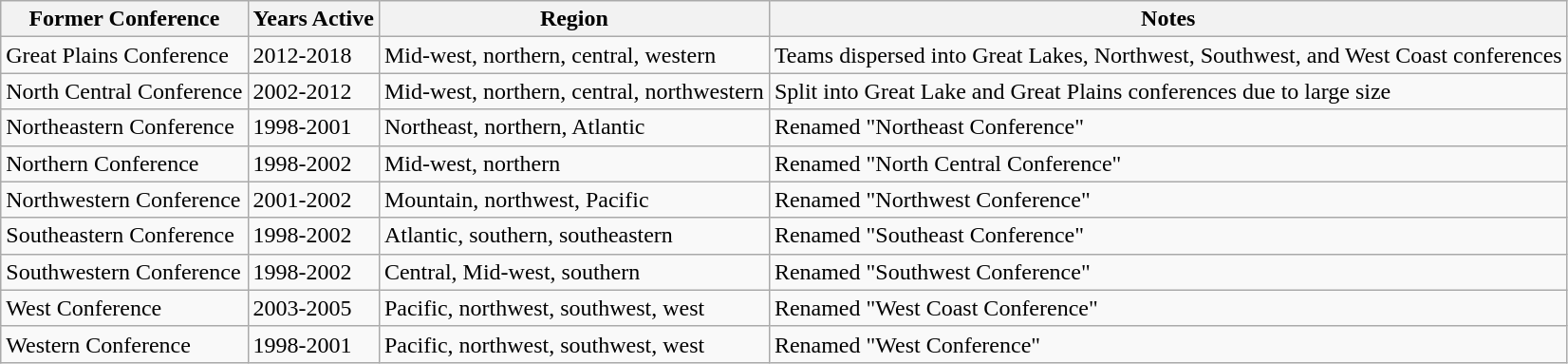<table class="wikitable">
<tr>
<th>Former Conference</th>
<th>Years Active</th>
<th>Region</th>
<th>Notes</th>
</tr>
<tr>
<td>Great Plains Conference</td>
<td>2012-2018</td>
<td>Mid-west, northern, central, western</td>
<td>Teams dispersed into Great Lakes, Northwest, Southwest, and West Coast conferences</td>
</tr>
<tr>
<td>North Central Conference</td>
<td>2002-2012</td>
<td>Mid-west, northern, central, northwestern</td>
<td>Split into Great Lake and Great Plains conferences due to large size</td>
</tr>
<tr>
<td>Northeastern Conference</td>
<td>1998-2001</td>
<td>Northeast, northern, Atlantic</td>
<td>Renamed "Northeast Conference"</td>
</tr>
<tr>
<td>Northern Conference</td>
<td>1998-2002</td>
<td>Mid-west, northern</td>
<td>Renamed "North Central Conference"</td>
</tr>
<tr>
<td>Northwestern Conference</td>
<td>2001-2002</td>
<td>Mountain, northwest, Pacific</td>
<td>Renamed "Northwest Conference"</td>
</tr>
<tr>
<td>Southeastern Conference</td>
<td>1998-2002</td>
<td>Atlantic, southern, southeastern</td>
<td>Renamed "Southeast Conference"</td>
</tr>
<tr>
<td>Southwestern Conference</td>
<td>1998-2002</td>
<td>Central, Mid-west, southern</td>
<td>Renamed "Southwest Conference"</td>
</tr>
<tr>
<td>West Conference</td>
<td>2003-2005</td>
<td>Pacific, northwest, southwest, west</td>
<td>Renamed "West Coast Conference"</td>
</tr>
<tr>
<td>Western Conference</td>
<td>1998-2001</td>
<td>Pacific, northwest, southwest, west</td>
<td>Renamed "West Conference"</td>
</tr>
</table>
